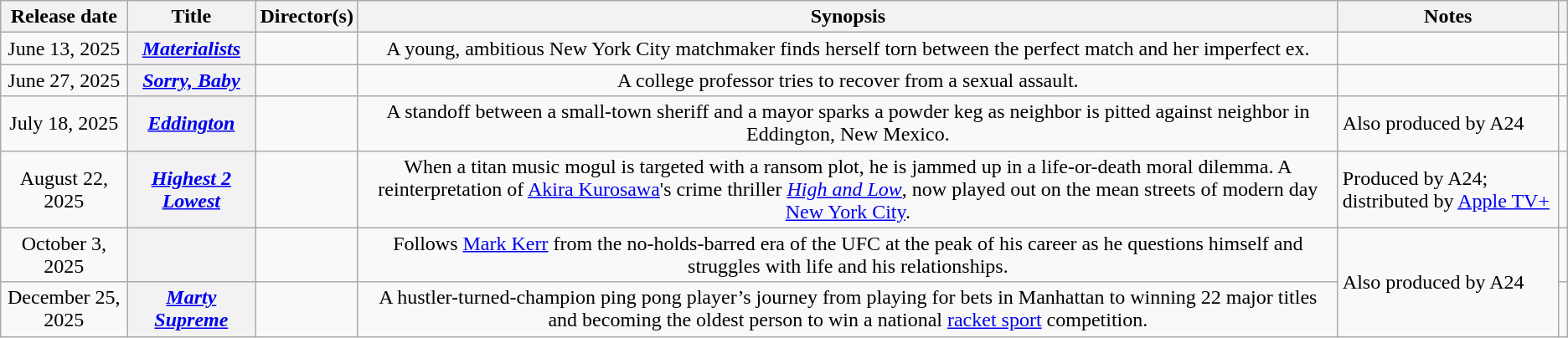<table class="wikitable sortable plainrowheaders" style="text-align: center;">
<tr>
<th scope=col>Release date</th>
<th scope=col class="unsortable">Title</th>
<th scope=col>Director(s)</th>
<th scope=col>Synopsis</th>
<th scope=col class="unsortable">Notes</th>
<th scope=col class="unsortable"></th>
</tr>
<tr>
<td>June 13, 2025</td>
<th scope="row"><em><a href='#'>Materialists</a></em></th>
<td></td>
<td>A young, ambitious New York City matchmaker finds herself torn between the perfect match and her imperfect ex.</td>
<td style="text-align:left;"></td>
<td></td>
</tr>
<tr>
<td>June 27, 2025</td>
<th scope="row"><em><a href='#'>Sorry, Baby</a></em></th>
<td></td>
<td>A college professor tries to recover from a sexual assault.</td>
<td></td>
<td></td>
</tr>
<tr>
<td>July 18, 2025</td>
<th scope="row"><em><a href='#'>Eddington</a></em></th>
<td></td>
<td>A standoff between a small-town sheriff and a mayor sparks a powder keg as neighbor is pitted against neighbor in Eddington, New Mexico.</td>
<td style="text-align:left;">Also produced by A24</td>
<td></td>
</tr>
<tr>
<td>August 22, 2025</td>
<th scope="row"><em><a href='#'>Highest 2 Lowest</a></em></th>
<td></td>
<td>When a titan music mogul is targeted with a ransom plot, he is jammed up in a life-or-death moral dilemma. A reinterpretation of <a href='#'>Akira Kurosawa</a>'s crime thriller <em><a href='#'>High and Low</a></em>, now played out on the mean streets of modern day <a href='#'>New York City</a>.</td>
<td style="text-align:left;">Produced by A24; distributed by <a href='#'>Apple TV+</a></td>
<td></td>
</tr>
<tr>
<td>October 3, 2025</td>
<th scope="row"></th>
<td></td>
<td>Follows <a href='#'>Mark Kerr</a> from the no-holds-barred era of the UFC at the peak of his career as he questions himself and struggles with life and his relationships.</td>
<td rowspan="2" style="text-align:left;">Also produced by A24</td>
<td></td>
</tr>
<tr>
<td>December 25, 2025</td>
<th scope="row"><em><a href='#'>Marty Supreme</a></em></th>
<td></td>
<td>A hustler-turned-champion ping pong player’s journey from playing for bets in Manhattan to winning 22 major titles and becoming the oldest person to win a national <a href='#'>racket sport</a> competition.</td>
<td></td>
</tr>
</table>
